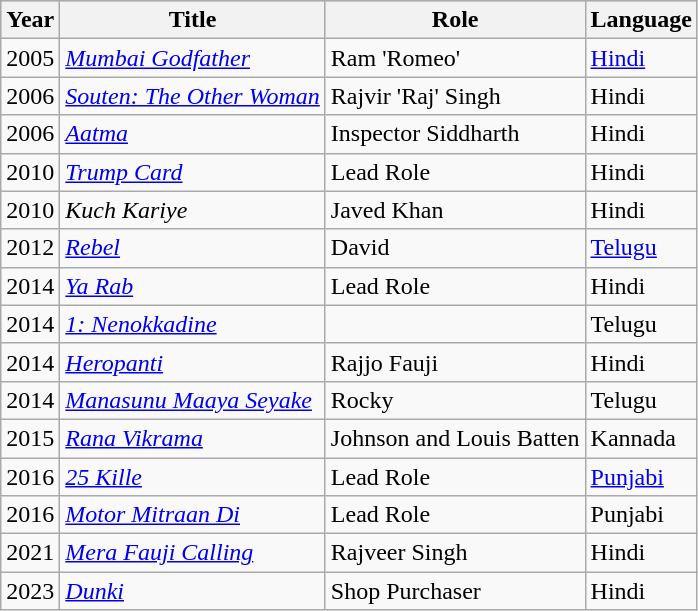<table class="wikitable">
<tr style="background:#ccc; text-align:center;">
<th>Year</th>
<th>Title</th>
<th>Role</th>
<th>Language</th>
</tr>
<tr>
<td>2005</td>
<td><em><a href='#'>Mumbai Godfather</a></em></td>
<td>Ram 'Romeo'</td>
<td><a href='#'>Hindi</a></td>
</tr>
<tr>
<td>2006</td>
<td><em><a href='#'>Souten: The Other Woman</a></em></td>
<td>Rajvir 'Raj' Singh</td>
<td>Hindi</td>
</tr>
<tr>
<td>2006</td>
<td><a href='#'><em>Aatma</em></a></td>
<td>Inspector Siddharth</td>
<td>Hindi</td>
</tr>
<tr>
<td>2010</td>
<td><em><a href='#'>Trump Card</a></em></td>
<td>Lead Role</td>
<td>Hindi</td>
</tr>
<tr>
<td>2010</td>
<td><em>Kuch Kariye</em></td>
<td>Javed Khan</td>
<td>Hindi</td>
</tr>
<tr>
<td>2012</td>
<td><em><a href='#'>Rebel</a></em></td>
<td>David</td>
<td><a href='#'>Telugu</a></td>
</tr>
<tr>
<td>2014</td>
<td><em><a href='#'>Ya Rab</a></em></td>
<td>Lead Role</td>
<td>Hindi</td>
</tr>
<tr>
<td>2014</td>
<td><em><a href='#'>1: Nenokkadine</a></em></td>
<td></td>
<td>Telugu</td>
</tr>
<tr>
<td>2014</td>
<td><em><a href='#'>Heropanti</a></em></td>
<td>Rajjo Fauji</td>
<td>Hindi</td>
</tr>
<tr>
<td>2014</td>
<td><em><a href='#'>Manasunu Maaya Seyake</a></em></td>
<td>Rocky</td>
<td>Telugu</td>
</tr>
<tr>
<td>2015</td>
<td><em><a href='#'>Rana Vikrama</a></em></td>
<td>Johnson and Louis Batten</td>
<td>Kannada</td>
</tr>
<tr>
<td>2016</td>
<td><em><a href='#'>25 Kille</a></em></td>
<td>Lead Role</td>
<td><a href='#'>Punjabi</a></td>
</tr>
<tr>
<td>2016</td>
<td><em><a href='#'>Motor Mitraan Di</a></em></td>
<td>Lead Role</td>
<td>Punjabi</td>
</tr>
<tr>
<td>2021</td>
<td><em><a href='#'>Mera Fauji Calling</a></em></td>
<td>Rajveer Singh</td>
<td>Hindi</td>
</tr>
<tr>
<td>2023</td>
<td><em><a href='#'>Dunki</a></em></td>
<td>Shop Purchaser</td>
<td>Hindi</td>
</tr>
</table>
